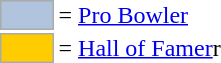<table>
<tr>
<td style="background-color:lightsteelblue; border:1px solid #aaaaaa; width:2em;"></td>
<td>= <a href='#'>Pro Bowler</a></td>
</tr>
<tr>
<td style="background:#fc0; border:1px solid #aaa; width:2em; text-align:center;"></td>
<td>= <a href='#'>Hall of Famer</a>r</td>
</tr>
</table>
